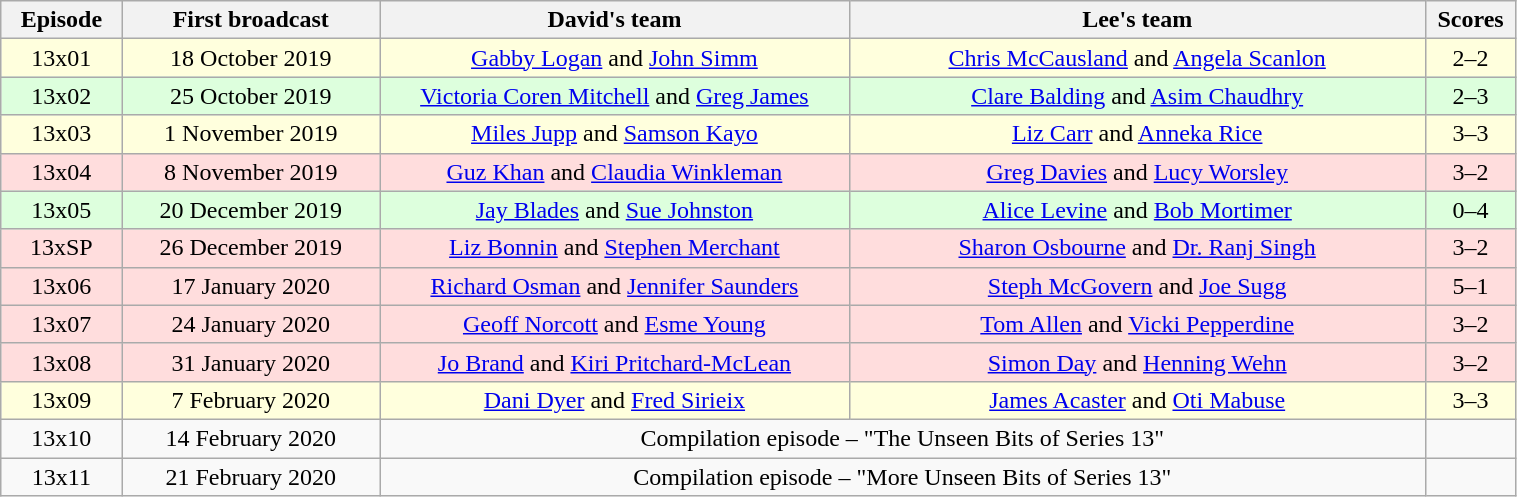<table class="wikitable"  style="width:80%; left:0 auto; text-align:center;">
<tr>
<th style="width:8%;">Episode</th>
<th style="width:17%;">First broadcast</th>
<th style="width:31%;">David's team</th>
<th style="width:38%;">Lee's team</th>
<th style="width:6%;">Scores</th>
</tr>
<tr style="background:#ffd;">
<td>13x01</td>
<td>18 October 2019</td>
<td><a href='#'>Gabby Logan</a> and <a href='#'>John Simm</a></td>
<td><a href='#'>Chris McCausland</a> and <a href='#'>Angela Scanlon</a></td>
<td>2–2</td>
</tr>
<tr style="background:#dfd;">
<td>13x02</td>
<td>25 October 2019</td>
<td><a href='#'>Victoria Coren Mitchell</a> and <a href='#'>Greg James</a></td>
<td><a href='#'>Clare Balding</a> and <a href='#'>Asim Chaudhry</a></td>
<td>2–3</td>
</tr>
<tr style="background:#ffd;">
<td>13x03</td>
<td>1 November 2019</td>
<td><a href='#'>Miles Jupp</a> and <a href='#'>Samson Kayo</a></td>
<td><a href='#'>Liz Carr</a> and <a href='#'>Anneka Rice</a></td>
<td>3–3</td>
</tr>
<tr style="background:#fdd;">
<td>13x04</td>
<td>8 November 2019</td>
<td><a href='#'>Guz Khan</a> and <a href='#'>Claudia Winkleman</a></td>
<td><a href='#'>Greg Davies</a> and <a href='#'>Lucy Worsley</a></td>
<td>3–2</td>
</tr>
<tr style="background:#dfd;">
<td>13x05</td>
<td>20 December 2019</td>
<td><a href='#'>Jay Blades</a> and <a href='#'>Sue Johnston</a></td>
<td><a href='#'>Alice Levine</a> and <a href='#'>Bob Mortimer</a></td>
<td>0–4</td>
</tr>
<tr style="background:#fdd;">
<td>13xSP</td>
<td>26 December 2019</td>
<td><a href='#'>Liz Bonnin</a> and <a href='#'>Stephen Merchant</a></td>
<td><a href='#'>Sharon Osbourne</a> and <a href='#'>Dr. Ranj Singh</a></td>
<td>3–2</td>
</tr>
<tr style="background:#fdd;">
<td>13x06</td>
<td>17 January 2020</td>
<td><a href='#'>Richard Osman</a> and <a href='#'>Jennifer Saunders</a></td>
<td><a href='#'>Steph McGovern</a>  and <a href='#'>Joe Sugg</a></td>
<td>5–1</td>
</tr>
<tr style="background:#fdd;">
<td>13x07</td>
<td>24 January 2020</td>
<td><a href='#'>Geoff Norcott</a> and <a href='#'>Esme Young</a></td>
<td><a href='#'>Tom Allen</a> and <a href='#'>Vicki Pepperdine</a></td>
<td>3–2</td>
</tr>
<tr style="background:#fdd;">
<td>13x08</td>
<td>31 January 2020</td>
<td><a href='#'>Jo Brand</a> and <a href='#'>Kiri Pritchard-McLean</a></td>
<td><a href='#'>Simon Day</a> and <a href='#'>Henning Wehn</a></td>
<td>3–2</td>
</tr>
<tr style="background:#ffd;">
<td>13x09</td>
<td>7 February 2020</td>
<td><a href='#'>Dani Dyer</a> and <a href='#'>Fred Sirieix</a></td>
<td><a href='#'>James Acaster</a> and <a href='#'>Oti Mabuse</a></td>
<td>3–3</td>
</tr>
<tr>
<td>13x10</td>
<td>14 February 2020</td>
<td colspan="2">Compilation episode – "The Unseen Bits of Series 13"</td>
<td></td>
</tr>
<tr>
<td>13x11</td>
<td>21 February 2020</td>
<td colspan="2">Compilation episode – "More Unseen Bits of Series 13"</td>
<td></td>
</tr>
</table>
